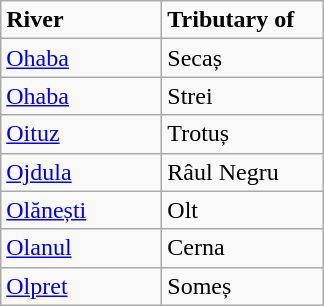<table class="wikitable">
<tr>
<td width="100pt"><strong>River</strong></td>
<td width="100pt"><strong>Tributary of</strong></td>
</tr>
<tr>
<td><a href='#'>Ohaba</a></td>
<td>Secaș</td>
</tr>
<tr>
<td><a href='#'>Ohaba</a></td>
<td>Strei</td>
</tr>
<tr>
<td><a href='#'>Oituz</a></td>
<td>Trotuș</td>
</tr>
<tr>
<td><a href='#'>Ojdula</a></td>
<td>Râul Negru</td>
</tr>
<tr>
<td><a href='#'>Olănești</a></td>
<td>Olt</td>
</tr>
<tr>
<td><a href='#'>Olanul</a></td>
<td>Cerna</td>
</tr>
<tr>
<td><a href='#'>Olpret</a></td>
<td>Someș</td>
</tr>
</table>
